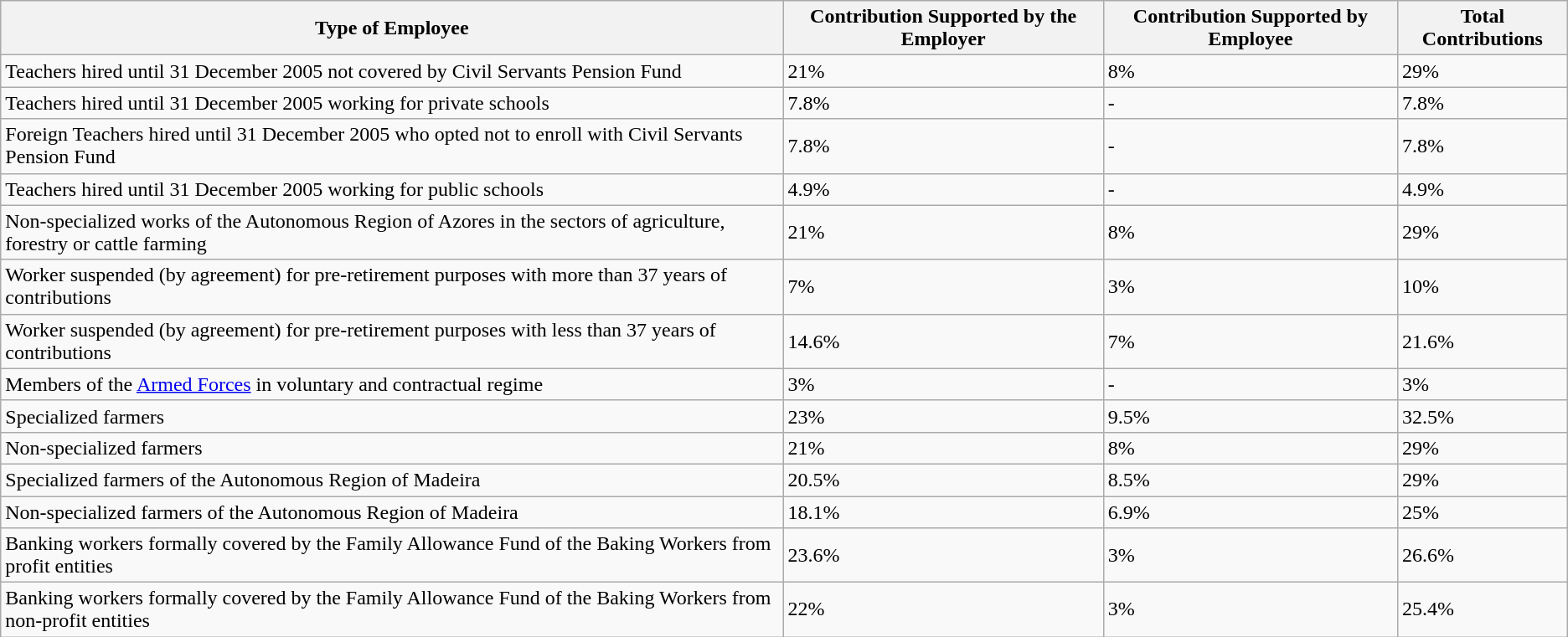<table class="wikitable sortable">
<tr>
<th>Type of Employee</th>
<th>Contribution Supported by the Employer</th>
<th>Contribution Supported by Employee</th>
<th>Total Contributions</th>
</tr>
<tr>
<td>Teachers hired until 31 December 2005 not covered by Civil Servants Pension Fund</td>
<td>21%</td>
<td>8%</td>
<td>29%</td>
</tr>
<tr>
<td>Teachers hired until 31 December 2005 working for private schools</td>
<td>7.8%</td>
<td>-</td>
<td>7.8%</td>
</tr>
<tr>
<td>Foreign Teachers hired until 31 December 2005 who opted not to enroll with Civil Servants Pension Fund</td>
<td>7.8%</td>
<td>-</td>
<td>7.8%</td>
</tr>
<tr>
<td>Teachers hired until 31 December 2005 working for public schools</td>
<td>4.9%</td>
<td>-</td>
<td>4.9%</td>
</tr>
<tr>
<td>Non-specialized works of the Autonomous Region of Azores in the sectors of agriculture, forestry or cattle farming</td>
<td>21%</td>
<td>8%</td>
<td>29%</td>
</tr>
<tr>
<td>Worker suspended (by agreement) for pre-retirement purposes with more than 37 years of contributions</td>
<td>7%</td>
<td>3%</td>
<td>10%</td>
</tr>
<tr>
<td>Worker suspended (by agreement) for pre-retirement purposes with less than 37 years of contributions</td>
<td>14.6%</td>
<td>7%</td>
<td>21.6%</td>
</tr>
<tr>
<td>Members of the <a href='#'>Armed Forces</a> in voluntary and contractual regime</td>
<td>3%</td>
<td>-</td>
<td>3%</td>
</tr>
<tr>
<td>Specialized farmers</td>
<td>23%</td>
<td>9.5%</td>
<td>32.5%</td>
</tr>
<tr>
<td>Non-specialized farmers</td>
<td>21%</td>
<td>8%</td>
<td>29%</td>
</tr>
<tr>
<td>Specialized farmers of the Autonomous Region of Madeira</td>
<td>20.5%</td>
<td>8.5%</td>
<td>29%</td>
</tr>
<tr>
<td>Non-specialized farmers of the Autonomous Region of Madeira</td>
<td>18.1%</td>
<td>6.9%</td>
<td>25%</td>
</tr>
<tr>
<td>Banking workers formally covered by the Family Allowance Fund of the Baking Workers from profit entities</td>
<td>23.6%</td>
<td>3%</td>
<td>26.6%</td>
</tr>
<tr>
<td>Banking workers formally covered by the Family Allowance Fund of the Baking Workers from non-profit entities</td>
<td>22%</td>
<td>3%</td>
<td>25.4%</td>
</tr>
</table>
